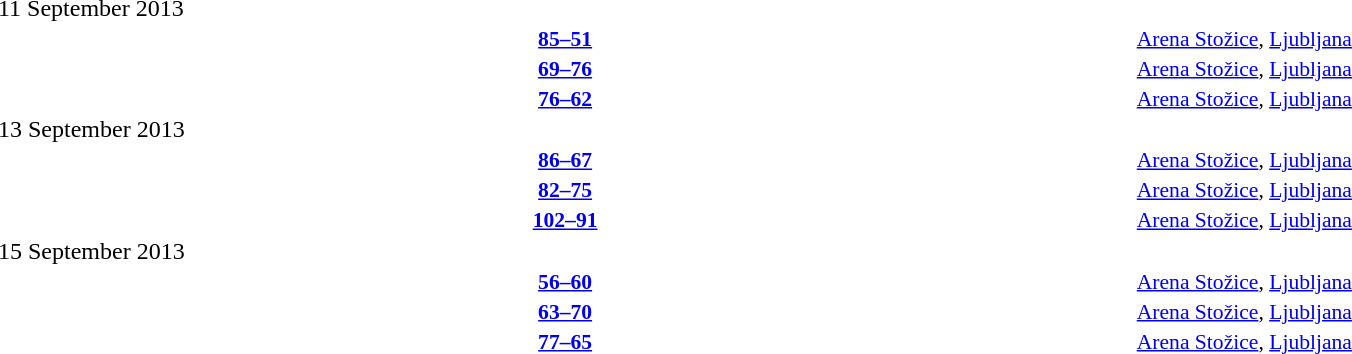<table style="width:100%;" cellspacing="1">
<tr>
<th width=24%></th>
<th width=3%></th>
<th width=6%></th>
<th width=3%></th>
<th width=24%></th>
</tr>
<tr>
<td>11 September 2013</td>
</tr>
<tr style=font-size:90%>
<td align=right><strong></strong></td>
<td></td>
<td align=center><strong><a href='#'>85–51</a></strong></td>
<td></td>
<td><strong></strong></td>
<td><a href='#'>Arena Stožice</a>, <a href='#'>Ljubljana</a></td>
</tr>
<tr style=font-size:90%>
<td align=right><strong></strong></td>
<td></td>
<td align=center><strong><a href='#'>69–76</a></strong></td>
<td></td>
<td><strong></strong></td>
<td><a href='#'>Arena Stožice</a>, <a href='#'>Ljubljana</a></td>
</tr>
<tr style=font-size:90%>
<td align=right><strong></strong></td>
<td></td>
<td align=center><strong><a href='#'>76–62</a></strong></td>
<td></td>
<td><strong></strong></td>
<td><a href='#'>Arena Stožice</a>, <a href='#'>Ljubljana</a></td>
</tr>
<tr>
<td>13 September 2013</td>
</tr>
<tr style=font-size:90%>
<td align=right><strong></strong></td>
<td></td>
<td align=center><strong><a href='#'>86–67</a></strong></td>
<td></td>
<td><strong></strong></td>
<td><a href='#'>Arena Stožice</a>, <a href='#'>Ljubljana</a></td>
</tr>
<tr style=font-size:90%>
<td align=right><strong></strong></td>
<td></td>
<td align=center><strong><a href='#'>82–75</a></strong></td>
<td></td>
<td><strong></strong></td>
<td><a href='#'>Arena Stožice</a>, <a href='#'>Ljubljana</a></td>
</tr>
<tr style=font-size:90%>
<td align=right><strong></strong></td>
<td></td>
<td align=center><strong><a href='#'>102–91</a></strong></td>
<td></td>
<td><strong></strong></td>
<td><a href='#'>Arena Stožice</a>, <a href='#'>Ljubljana</a></td>
</tr>
<tr>
<td>15 September 2013</td>
</tr>
<tr style=font-size:90%>
<td align=right><strong></strong></td>
<td></td>
<td align=center><strong><a href='#'>56–60</a></strong></td>
<td></td>
<td><strong></strong></td>
<td><a href='#'>Arena Stožice</a>, <a href='#'>Ljubljana</a></td>
</tr>
<tr style=font-size:90%>
<td align=right><strong></strong></td>
<td></td>
<td align=center><strong><a href='#'>63–70</a></strong></td>
<td></td>
<td><strong></strong></td>
<td><a href='#'>Arena Stožice</a>, <a href='#'>Ljubljana</a></td>
</tr>
<tr style=font-size:90%>
<td align=right><strong></strong></td>
<td></td>
<td align=center><strong><a href='#'>77–65</a></strong></td>
<td></td>
<td><strong></strong></td>
<td><a href='#'>Arena Stožice</a>, <a href='#'>Ljubljana</a></td>
</tr>
</table>
